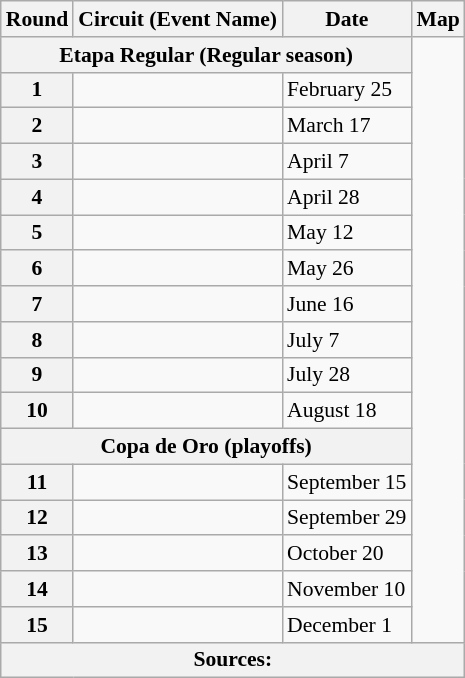<table class="wikitable" border="1" style="font-size: 90%">
<tr>
<th>Round</th>
<th>Circuit (Event Name)</th>
<th>Date</th>
<th>Map</th>
</tr>
<tr>
<th colspan=3>Etapa Regular (Regular season)</th>
<td rowspan=17></td>
</tr>
<tr>
<th>1</th>
<td><br></td>
<td>February 25</td>
</tr>
<tr>
<th>2</th>
<td><br></td>
<td>March 17</td>
</tr>
<tr>
<th>3</th>
<td><br></td>
<td>April 7</td>
</tr>
<tr>
<th>4</th>
<td><br></td>
<td>April 28</td>
</tr>
<tr>
<th>5</th>
<td><br></td>
<td>May 12</td>
</tr>
<tr>
<th>6</th>
<td><br></td>
<td>May 26</td>
</tr>
<tr>
<th>7</th>
<td><br></td>
<td>June 16</td>
</tr>
<tr>
<th>8</th>
<td><br></td>
<td>July 7</td>
</tr>
<tr>
<th>9</th>
<td><br></td>
<td>July 28</td>
</tr>
<tr>
<th>10</th>
<td><br></td>
<td>August 18</td>
</tr>
<tr>
<th colspan=3>Copa de Oro (playoffs)</th>
</tr>
<tr>
<th>11</th>
<td><br></td>
<td>September 15</td>
</tr>
<tr>
<th>12</th>
<td><br></td>
<td>September 29</td>
</tr>
<tr>
<th>13</th>
<td><br></td>
<td>October 20</td>
</tr>
<tr>
<th>14</th>
<td><br></td>
<td>November 10</td>
</tr>
<tr>
<th>15</th>
<td><br></td>
<td>December 1</td>
</tr>
<tr>
<th colspan=4>Sources:</th>
</tr>
</table>
